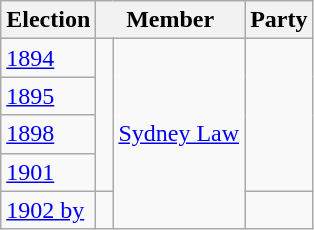<table class="wikitable">
<tr>
<th>Election</th>
<th colspan="2">Member</th>
<th>Party</th>
</tr>
<tr>
<td><a href='#'>1894</a></td>
<td rowspan="4" > </td>
<td rowspan="5"><a href='#'>Sydney Law</a></td>
<td rowspan="4"></td>
</tr>
<tr>
<td><a href='#'>1895</a></td>
</tr>
<tr>
<td><a href='#'>1898</a></td>
</tr>
<tr>
<td><a href='#'>1901</a></td>
</tr>
<tr>
<td><a href='#'>1902 by</a></td>
<td> </td>
<td></td>
</tr>
</table>
